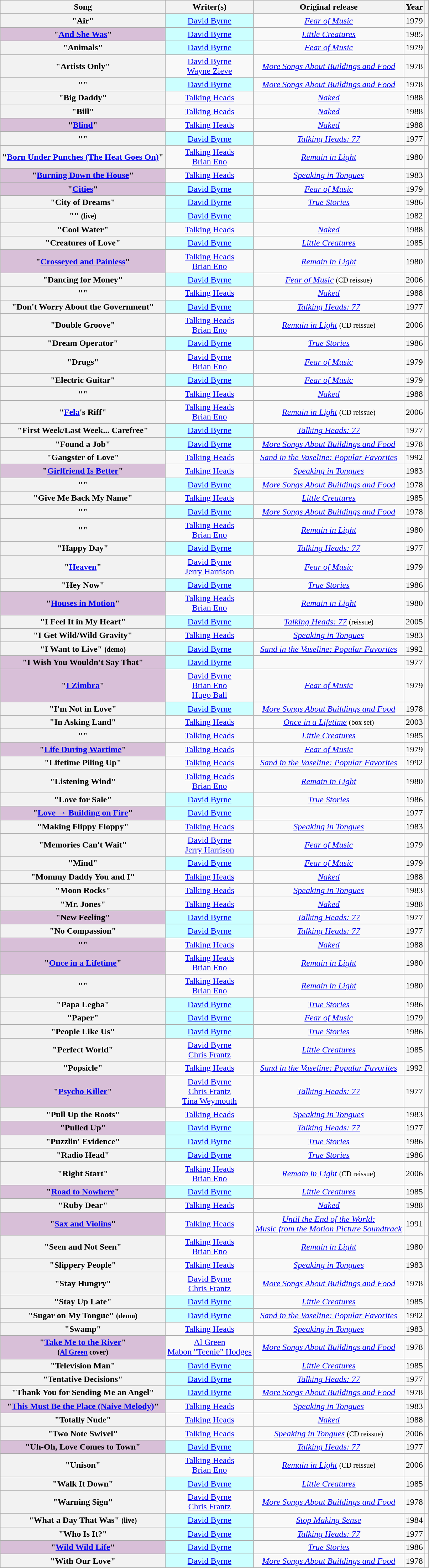<table class="wikitable sortable plainrowheaders" style="text-align:center;">
<tr>
<th scope="col">Song</th>
<th scope="col" class="unsortable">Writer(s)</th>
<th scope="col">Original release</th>
<th scope="col">Year</th>
<th scope="col" class="unsortable"></th>
</tr>
<tr>
<th scope="row"> "Air"</th>
<td style="background-color:#CCFFFF"><a href='#'>David Byrne</a> </td>
<td><em><a href='#'>Fear of Music</a></em></td>
<td>1979</td>
<td></td>
</tr>
<tr>
<th scope="row" style="background-color:#D8BFD8">"<a href='#'>And She Was</a>" </th>
<td style="background-color:#CCFFFF"><a href='#'>David Byrne</a> </td>
<td><em><a href='#'>Little Creatures</a></em></td>
<td>1985</td>
<td></td>
</tr>
<tr>
<th scope="row">"Animals"</th>
<td style="background-color:#CCFFFF"><a href='#'>David Byrne</a> </td>
<td><em><a href='#'>Fear of Music</a></em></td>
<td>1979</td>
<td></td>
</tr>
<tr>
<th scope="row">"Artists Only"</th>
<td><a href='#'>David Byrne</a><br><a href='#'>Wayne Zieve</a></td>
<td><em><a href='#'>More Songs About Buildings and Food</a></em></td>
<td>1978</td>
<td></td>
</tr>
<tr>
<th scope="row"> ""</th>
<td style="background-color:#CCFFFF"><a href='#'>David Byrne</a> </td>
<td><em><a href='#'>More Songs About Buildings and Food</a></em></td>
<td>1978</td>
<td></td>
</tr>
<tr>
<th scope="row">"Big Daddy"</th>
<td><a href='#'>Talking Heads</a></td>
<td><em><a href='#'>Naked</a></em></td>
<td>1988</td>
<td></td>
</tr>
<tr>
<th scope="row">"Bill"</th>
<td><a href='#'>Talking Heads</a></td>
<td><em><a href='#'>Naked</a></em></td>
<td>1988</td>
<td></td>
</tr>
<tr>
<th scope="row" style="background-color:#D8BFD8">"<a href='#'>Blind</a>" </th>
<td><a href='#'>Talking Heads</a></td>
<td><em><a href='#'>Naked</a></em></td>
<td>1988</td>
<td></td>
</tr>
<tr>
<th scope="row">""</th>
<td style="background-color:#CCFFFF"><a href='#'>David Byrne</a> </td>
<td><em><a href='#'>Talking Heads: 77</a></em></td>
<td>1977</td>
<td></td>
</tr>
<tr>
<th scope="row">"<a href='#'>Born Under Punches (The Heat Goes On)</a>"</th>
<td><a href='#'>Talking Heads</a><br><a href='#'>Brian Eno</a></td>
<td><em><a href='#'>Remain in Light</a></em></td>
<td>1980</td>
<td></td>
</tr>
<tr>
<th scope="row" style="background-color:#D8BFD8">"<a href='#'>Burning Down the House</a>" </th>
<td><a href='#'>Talking Heads</a></td>
<td><em><a href='#'>Speaking in Tongues</a></em></td>
<td>1983</td>
<td></td>
</tr>
<tr>
<th scope="row" style="background-color:#D8BFD8"> "<a href='#'>Cities</a>" </th>
<td style="background-color:#CCFFFF"><a href='#'>David Byrne</a> </td>
<td><em><a href='#'>Fear of Music</a></em></td>
<td>1979</td>
<td></td>
</tr>
<tr>
<th scope="row">"City of Dreams"</th>
<td style="background-color:#CCFFFF"><a href='#'>David Byrne</a> </td>
<td><em><a href='#'>True Stories</a></em></td>
<td>1986</td>
<td></td>
</tr>
<tr>
<th scope="row">"" <small>(live)</small></th>
<td style="background-color:#CCFFFF"><a href='#'>David Byrne</a> </td>
<td><em></em></td>
<td>1982</td>
<td></td>
</tr>
<tr>
<th scope="row">"Cool Water"</th>
<td><a href='#'>Talking Heads</a></td>
<td><em><a href='#'>Naked</a></em></td>
<td>1988</td>
<td></td>
</tr>
<tr>
<th scope="row">"Creatures of Love"</th>
<td style="background-color:#CCFFFF"><a href='#'>David Byrne</a> </td>
<td><em><a href='#'>Little Creatures</a></em></td>
<td>1985</td>
<td></td>
</tr>
<tr>
<th scope="row" style="background-color:#D8BFD8">"<a href='#'>Crosseyed and Painless</a>" </th>
<td><a href='#'>Talking Heads</a><br><a href='#'>Brian Eno</a></td>
<td><em><a href='#'>Remain in Light</a></em></td>
<td>1980</td>
<td></td>
</tr>
<tr>
<th scope="row"> "Dancing for Money"</th>
<td style="background-color:#CCFFFF"><a href='#'>David Byrne</a> </td>
<td><em><a href='#'>Fear of Music</a></em> <small>(CD reissue)</small></td>
<td>2006</td>
<td></td>
</tr>
<tr>
<th scope="row">""</th>
<td><a href='#'>Talking Heads</a></td>
<td><em><a href='#'>Naked</a></em></td>
<td>1988</td>
<td></td>
</tr>
<tr>
<th scope="row">"Don't Worry About the Government"</th>
<td style="background-color:#CCFFFF"><a href='#'>David Byrne</a> </td>
<td><em><a href='#'>Talking Heads: 77</a></em></td>
<td>1977</td>
<td></td>
</tr>
<tr>
<th scope="row">"Double Groove"</th>
<td><a href='#'>Talking Heads</a><br><a href='#'>Brian Eno</a></td>
<td><em><a href='#'>Remain in Light</a></em> <small>(CD reissue)</small></td>
<td>2006</td>
<td></td>
</tr>
<tr>
<th scope="row">"Dream Operator"</th>
<td style="background-color:#CCFFFF"><a href='#'>David Byrne</a> </td>
<td><em><a href='#'>True Stories</a></em></td>
<td>1986</td>
<td></td>
</tr>
<tr>
<th scope="row">"Drugs"</th>
<td><a href='#'>David Byrne</a><br><a href='#'>Brian Eno</a></td>
<td><em><a href='#'>Fear of Music</a></em></td>
<td>1979</td>
<td></td>
</tr>
<tr>
<th scope="row"> "Electric Guitar"</th>
<td style="background-color:#CCFFFF"><a href='#'>David Byrne</a> </td>
<td><em><a href='#'>Fear of Music</a></em></td>
<td>1979</td>
<td></td>
</tr>
<tr>
<th scope="row"> ""</th>
<td><a href='#'>Talking Heads</a></td>
<td><em><a href='#'>Naked</a></em></td>
<td>1988</td>
<td></td>
</tr>
<tr>
<th scope="row">"<a href='#'>Fela</a>'s Riff"</th>
<td><a href='#'>Talking Heads</a><br><a href='#'>Brian Eno</a></td>
<td><em><a href='#'>Remain in Light</a></em> <small>(CD reissue)</small></td>
<td>2006</td>
<td></td>
</tr>
<tr>
<th scope="row">"First Week/Last Week... Carefree"</th>
<td style="background-color:#CCFFFF"><a href='#'>David Byrne</a> </td>
<td><em><a href='#'>Talking Heads: 77</a></em></td>
<td>1977</td>
<td></td>
</tr>
<tr>
<th scope="row">"Found a Job"</th>
<td style="background-color:#CCFFFF"><a href='#'>David Byrne</a> </td>
<td><em><a href='#'>More Songs About Buildings and Food</a></em></td>
<td>1978</td>
<td></td>
</tr>
<tr>
<th scope="row"> "Gangster of Love"</th>
<td><a href='#'>Talking Heads</a></td>
<td><em><a href='#'>Sand in the Vaseline: Popular Favorites</a></em></td>
<td>1992</td>
<td></td>
</tr>
<tr>
<th scope="row" style="background-color:#D8BFD8">"<a href='#'>Girlfriend Is Better</a>" </th>
<td><a href='#'>Talking Heads</a></td>
<td><em><a href='#'>Speaking in Tongues</a></em></td>
<td>1983</td>
<td></td>
</tr>
<tr>
<th scope="row">""</th>
<td style="background-color:#CCFFFF"><a href='#'>David Byrne</a> </td>
<td><em><a href='#'>More Songs About Buildings and Food</a></em></td>
<td>1978</td>
<td></td>
</tr>
<tr>
<th scope="row">"Give Me Back My Name"</th>
<td><a href='#'>Talking Heads</a></td>
<td><em><a href='#'>Little Creatures</a></em></td>
<td>1985</td>
<td></td>
</tr>
<tr>
<th scope="row">""</th>
<td style="background-color:#CCFFFF"><a href='#'>David Byrne</a> </td>
<td><em><a href='#'>More Songs About Buildings and Food</a></em></td>
<td>1978</td>
<td></td>
</tr>
<tr>
<th scope="row">""</th>
<td><a href='#'>Talking Heads</a><br><a href='#'>Brian Eno</a></td>
<td><em><a href='#'>Remain in Light</a></em></td>
<td>1980</td>
<td></td>
</tr>
<tr>
<th scope="row"> "Happy Day"</th>
<td style="background-color:#CCFFFF"><a href='#'>David Byrne</a> </td>
<td><em><a href='#'>Talking Heads: 77</a></em></td>
<td>1977</td>
<td></td>
</tr>
<tr>
<th scope="row">"<a href='#'>Heaven</a>"</th>
<td><a href='#'>David Byrne</a><br><a href='#'>Jerry Harrison</a></td>
<td><em><a href='#'>Fear of Music</a></em></td>
<td>1979</td>
<td></td>
</tr>
<tr>
<th scope="row">"Hey Now"</th>
<td style="background-color:#CCFFFF"><a href='#'>David Byrne</a> </td>
<td><em><a href='#'>True Stories</a></em></td>
<td>1986</td>
<td></td>
</tr>
<tr>
<th scope="row" style="background-color:#D8BFD8">"<a href='#'>Houses in Motion</a>" </th>
<td><a href='#'>Talking Heads</a><br><a href='#'>Brian Eno</a></td>
<td><em><a href='#'>Remain in Light</a></em></td>
<td>1980</td>
<td></td>
</tr>
<tr>
<th scope="row"> "I Feel It in My Heart"</th>
<td style="background-color:#CCFFFF"><a href='#'>David Byrne</a> </td>
<td><em><a href='#'>Talking Heads: 77</a></em> <small>(reissue)</small></td>
<td>2005</td>
<td></td>
</tr>
<tr>
<th scope="row">"I Get Wild/Wild Gravity"</th>
<td><a href='#'>Talking Heads</a></td>
<td><em><a href='#'>Speaking in Tongues</a></em></td>
<td>1983</td>
<td></td>
</tr>
<tr>
<th scope="row">"I Want to Live" <small>(demo)</small></th>
<td style="background-color:#CCFFFF"><a href='#'>David Byrne</a> </td>
<td><em><a href='#'>Sand in the Vaseline: Popular Favorites</a></em></td>
<td>1992</td>
<td></td>
</tr>
<tr>
<th scope="row" style="background-color:#D8BFD8">"I Wish You Wouldn't Say That" </th>
<td style="background-color:#CCFFFF"><a href='#'>David Byrne</a> </td>
<td></td>
<td>1977</td>
<td></td>
</tr>
<tr>
<th scope="row" style="background-color:#D8BFD8">"<a href='#'>I Zimbra</a>" </th>
<td><a href='#'>David Byrne</a><br><a href='#'>Brian Eno</a><br><a href='#'>Hugo Ball</a></td>
<td><em><a href='#'>Fear of Music</a></em></td>
<td>1979</td>
<td></td>
</tr>
<tr>
<th scope="row">"I'm Not in Love"</th>
<td style="background-color:#CCFFFF"><a href='#'>David Byrne</a> </td>
<td><em><a href='#'>More Songs About Buildings and Food</a></em></td>
<td>1978</td>
<td></td>
</tr>
<tr>
<th scope="row">"In Asking Land"</th>
<td><a href='#'>Talking Heads</a></td>
<td><em><a href='#'>Once in a Lifetime</a></em> <small>(box set)</small></td>
<td>2003</td>
<td></td>
</tr>
<tr>
<th scope="row"> ""</th>
<td><a href='#'>Talking Heads</a></td>
<td><em><a href='#'>Little Creatures</a></em></td>
<td>1985</td>
<td></td>
</tr>
<tr>
<th scope="row" style="background-color:#D8BFD8">"<a href='#'>Life During Wartime</a>" </th>
<td><a href='#'>Talking Heads</a></td>
<td><em><a href='#'>Fear of Music</a></em></td>
<td>1979</td>
<td></td>
</tr>
<tr>
<th scope="row">"Lifetime Piling Up"</th>
<td><a href='#'>Talking Heads</a></td>
<td><em><a href='#'>Sand in the Vaseline: Popular Favorites</a></em></td>
<td>1992</td>
<td></td>
</tr>
<tr>
<th scope="row">"Listening Wind"</th>
<td><a href='#'>Talking Heads</a><br><a href='#'>Brian Eno</a></td>
<td><em><a href='#'>Remain in Light</a></em></td>
<td>1980</td>
<td></td>
</tr>
<tr>
<th scope="row">"Love for Sale"</th>
<td style="background-color:#CCFFFF"><a href='#'>David Byrne</a> </td>
<td><em><a href='#'>True Stories</a></em></td>
<td>1986</td>
<td></td>
</tr>
<tr>
<th scope="row" style="background-color:#D8BFD8">"<a href='#'>Love → Building on Fire</a>" </th>
<td style="background-color:#CCFFFF"><a href='#'>David Byrne</a> </td>
<td></td>
<td>1977</td>
<td></td>
</tr>
<tr>
<th scope="row"> "Making Flippy Floppy"</th>
<td><a href='#'>Talking Heads</a></td>
<td><em><a href='#'>Speaking in Tongues</a></em></td>
<td>1983</td>
<td></td>
</tr>
<tr>
<th scope="row">"Memories Can't Wait"</th>
<td><a href='#'>David Byrne</a><br><a href='#'>Jerry Harrison</a></td>
<td><em><a href='#'>Fear of Music</a></em></td>
<td>1979</td>
<td></td>
</tr>
<tr>
<th scope="row">"Mind"</th>
<td style="background-color:#CCFFFF"><a href='#'>David Byrne</a> </td>
<td><em><a href='#'>Fear of Music</a></em></td>
<td>1979</td>
<td></td>
</tr>
<tr>
<th scope="row">"Mommy Daddy You and I"</th>
<td><a href='#'>Talking Heads</a></td>
<td><em><a href='#'>Naked</a></em></td>
<td>1988</td>
<td></td>
</tr>
<tr>
<th scope="row">"Moon Rocks"</th>
<td><a href='#'>Talking Heads</a></td>
<td><em><a href='#'>Speaking in Tongues</a></em></td>
<td>1983</td>
<td></td>
</tr>
<tr>
<th scope="row">"Mr. Jones"</th>
<td><a href='#'>Talking Heads</a></td>
<td><em><a href='#'>Naked</a></em></td>
<td>1988</td>
<td></td>
</tr>
<tr>
<th scope="row" style="background-color:#D8BFD8"> "New Feeling" </th>
<td style="background-color:#CCFFFF"><a href='#'>David Byrne</a> </td>
<td><em><a href='#'>Talking Heads: 77</a></em></td>
<td>1977</td>
<td></td>
</tr>
<tr>
<th scope="row">"No Compassion"</th>
<td style="background-color:#CCFFFF"><a href='#'>David Byrne</a> </td>
<td><em><a href='#'>Talking Heads: 77</a></em></td>
<td>1977</td>
<td></td>
</tr>
<tr>
<th scope="row" style="background-color:#D8BFD8">"" </th>
<td><a href='#'>Talking Heads</a></td>
<td><em><a href='#'>Naked</a></em></td>
<td>1988</td>
<td></td>
</tr>
<tr>
<th scope="row" style="background-color:#D8BFD8"> "<a href='#'>Once in a Lifetime</a>" </th>
<td><a href='#'>Talking Heads</a><br><a href='#'>Brian Eno</a></td>
<td><em><a href='#'>Remain in Light</a></em></td>
<td>1980</td>
<td></td>
</tr>
<tr>
<th scope="row">""</th>
<td><a href='#'>Talking Heads</a><br><a href='#'>Brian Eno</a></td>
<td><em><a href='#'>Remain in Light</a></em></td>
<td>1980</td>
<td></td>
</tr>
<tr>
<th scope="row"> "Papa Legba"</th>
<td style="background-color:#CCFFFF"><a href='#'>David Byrne</a> </td>
<td><em><a href='#'>True Stories</a></em></td>
<td>1986</td>
<td></td>
</tr>
<tr>
<th scope="row">"Paper"</th>
<td style="background-color:#CCFFFF"><a href='#'>David Byrne</a> </td>
<td><em><a href='#'>Fear of Music</a></em></td>
<td>1979</td>
<td></td>
</tr>
<tr>
<th scope="row">"People Like Us"</th>
<td style="background-color:#CCFFFF"><a href='#'>David Byrne</a> </td>
<td><em><a href='#'>True Stories</a></em></td>
<td>1986</td>
<td></td>
</tr>
<tr>
<th scope="row">"Perfect World"</th>
<td><a href='#'>David Byrne</a><br><a href='#'>Chris Frantz</a></td>
<td><em><a href='#'>Little Creatures</a></em></td>
<td>1985</td>
<td></td>
</tr>
<tr>
<th scope="row">"Popsicle"</th>
<td><a href='#'>Talking Heads</a></td>
<td><em><a href='#'>Sand in the Vaseline: Popular Favorites</a></em></td>
<td>1992</td>
<td></td>
</tr>
<tr>
<th scope="row" style="background-color:#D8BFD8">"<a href='#'>Psycho Killer</a>" </th>
<td><a href='#'>David Byrne</a><br><a href='#'>Chris Frantz</a><br><a href='#'>Tina Weymouth</a></td>
<td><em><a href='#'>Talking Heads: 77</a></em></td>
<td>1977</td>
<td></td>
</tr>
<tr>
<th scope="row">"Pull Up the Roots"</th>
<td><a href='#'>Talking Heads</a></td>
<td><em><a href='#'>Speaking in Tongues</a></em></td>
<td>1983</td>
<td></td>
</tr>
<tr>
<th scope="row" style="background-color:#D8BFD8">"Pulled Up" </th>
<td style="background-color:#CCFFFF"><a href='#'>David Byrne</a> </td>
<td><em><a href='#'>Talking Heads: 77</a></em></td>
<td>1977</td>
<td></td>
</tr>
<tr>
<th scope="row">"Puzzlin' Evidence"</th>
<td style="background-color:#CCFFFF"><a href='#'>David Byrne</a> </td>
<td><em><a href='#'>True Stories</a></em></td>
<td>1986</td>
<td></td>
</tr>
<tr>
<th scope="row"> "Radio Head"</th>
<td style="background-color:#CCFFFF"><a href='#'>David Byrne</a> </td>
<td><em><a href='#'>True Stories</a></em></td>
<td>1986</td>
<td></td>
</tr>
<tr>
<th scope="row">"Right Start"</th>
<td><a href='#'>Talking Heads</a><br><a href='#'>Brian Eno</a></td>
<td><em><a href='#'>Remain in Light</a></em> <small>(CD reissue)</small></td>
<td>2006</td>
<td></td>
</tr>
<tr>
<th scope="row" style="background-color:#D8BFD8">"<a href='#'>Road to Nowhere</a>" </th>
<td style="background-color:#CCFFFF"><a href='#'>David Byrne</a> </td>
<td><em><a href='#'>Little Creatures</a></em></td>
<td>1985</td>
<td></td>
</tr>
<tr>
<th scope="row">"Ruby Dear"</th>
<td><a href='#'>Talking Heads</a></td>
<td><em><a href='#'>Naked</a></em></td>
<td>1988</td>
<td></td>
</tr>
<tr>
<th scope="row" style="background-color:#D8BFD8"> "<a href='#'>Sax and Violins</a>" </th>
<td><a href='#'>Talking Heads</a></td>
<td><em><a href='#'>Until the End of the World:<br>Music from the Motion Picture Soundtrack</a></em></td>
<td>1991</td>
<td></td>
</tr>
<tr>
<th scope="row">"Seen and Not Seen"</th>
<td><a href='#'>Talking Heads</a><br><a href='#'>Brian Eno</a></td>
<td><em><a href='#'>Remain in Light</a></em></td>
<td>1980</td>
<td></td>
</tr>
<tr>
<th scope="row">"Slippery People"</th>
<td><a href='#'>Talking Heads</a></td>
<td><em><a href='#'>Speaking in Tongues</a></em></td>
<td>1983</td>
<td></td>
</tr>
<tr>
<th scope="row">"Stay Hungry"</th>
<td><a href='#'>David Byrne</a><br><a href='#'>Chris Frantz</a></td>
<td><em><a href='#'>More Songs About Buildings and Food</a></em></td>
<td>1978</td>
<td></td>
</tr>
<tr>
<th scope="row">"Stay Up Late"</th>
<td style="background-color:#CCFFFF"><a href='#'>David Byrne</a> </td>
<td><em><a href='#'>Little Creatures</a></em></td>
<td>1985</td>
<td></td>
</tr>
<tr>
<th scope="row">"Sugar on My Tongue" <small>(demo)</small></th>
<td style="background-color:#CCFFFF"><a href='#'>David Byrne</a> </td>
<td><em><a href='#'>Sand in the Vaseline: Popular Favorites</a></em></td>
<td>1992</td>
<td></td>
</tr>
<tr>
<th scope="row">"Swamp"</th>
<td><a href='#'>Talking Heads</a></td>
<td><em><a href='#'>Speaking in Tongues</a></em></td>
<td>1983</td>
<td></td>
</tr>
<tr>
<th scope="row" style="background-color:#D8BFD8"> "<a href='#'>Take Me to the River</a>" <br><small>(<a href='#'>Al Green</a> cover)</small></th>
<td><a href='#'>Al Green</a><br><a href='#'>Mabon "Teenie" Hodges</a></td>
<td><em><a href='#'>More Songs About Buildings and Food</a></em></td>
<td>1978</td>
<td></td>
</tr>
<tr>
<th scope="row">"Television Man"</th>
<td style="background-color:#CCFFFF"><a href='#'>David Byrne</a> </td>
<td><em><a href='#'>Little Creatures</a></em></td>
<td>1985</td>
<td></td>
</tr>
<tr>
<th scope="row">"Tentative Decisions"</th>
<td style="background-color:#CCFFFF"><a href='#'>David Byrne</a> </td>
<td><em><a href='#'>Talking Heads: 77</a></em></td>
<td>1977</td>
<td></td>
</tr>
<tr>
<th scope="row">"Thank You for Sending Me an Angel"</th>
<td style="background-color:#CCFFFF"><a href='#'>David Byrne</a> </td>
<td><em><a href='#'>More Songs About Buildings and Food</a></em></td>
<td>1978</td>
<td></td>
</tr>
<tr>
<th scope="row" style="background-color:#D8BFD8">"<a href='#'>This Must Be the Place (Naive Melody)</a>" </th>
<td><a href='#'>Talking Heads</a></td>
<td><em><a href='#'>Speaking in Tongues</a></em></td>
<td>1983</td>
<td></td>
</tr>
<tr>
<th scope="row">"Totally Nude"</th>
<td><a href='#'>Talking Heads</a></td>
<td><em><a href='#'>Naked</a></em></td>
<td>1988</td>
<td></td>
</tr>
<tr>
<th scope="row">"Two Note Swivel"</th>
<td><a href='#'>Talking Heads</a></td>
<td><em><a href='#'>Speaking in Tongues</a></em> <small>(CD reissue)</small></td>
<td>2006</td>
<td></td>
</tr>
<tr>
<th scope="row" style="background-color:#D8BFD8"> "Uh-Oh, Love Comes to Town" </th>
<td style="background-color:#CCFFFF"><a href='#'>David Byrne</a> </td>
<td><em><a href='#'>Talking Heads: 77</a></em></td>
<td>1977</td>
<td></td>
</tr>
<tr>
<th scope="row">"Unison"</th>
<td><a href='#'>Talking Heads</a><br><a href='#'>Brian Eno</a></td>
<td><em><a href='#'>Remain in Light</a></em> <small>(CD reissue)</small></td>
<td>2006</td>
<td></td>
</tr>
<tr>
<th scope="row"> "Walk It Down"</th>
<td style="background-color:#CCFFFF"><a href='#'>David Byrne</a> </td>
<td><em><a href='#'>Little Creatures</a></em></td>
<td>1985</td>
<td></td>
</tr>
<tr>
<th scope="row">"Warning Sign"</th>
<td><a href='#'>David Byrne</a><br><a href='#'>Chris Frantz</a></td>
<td><em><a href='#'>More Songs About Buildings and Food</a></em></td>
<td>1978</td>
<td></td>
</tr>
<tr>
<th scope="row">"What a Day That Was" <small>(live)</small></th>
<td style="background-color:#CCFFFF"><a href='#'>David Byrne</a> </td>
<td><em><a href='#'>Stop Making Sense</a></em></td>
<td>1984</td>
<td></td>
</tr>
<tr>
<th scope="row">"Who Is It?"</th>
<td style="background-color:#CCFFFF"><a href='#'>David Byrne</a> </td>
<td><em><a href='#'>Talking Heads: 77</a></em></td>
<td>1977</td>
<td></td>
</tr>
<tr>
<th scope="row" style="background-color:#D8BFD8">"<a href='#'>Wild Wild Life</a>" </th>
<td style="background-color:#CCFFFF"><a href='#'>David Byrne</a> </td>
<td><em><a href='#'>True Stories</a></em></td>
<td>1986</td>
<td></td>
</tr>
<tr>
<th scope="row">"With Our Love"</th>
<td style="background-color:#CCFFFF"><a href='#'>David Byrne</a> </td>
<td><em><a href='#'>More Songs About Buildings and Food</a></em></td>
<td>1978</td>
<td></td>
</tr>
<tr>
</tr>
</table>
